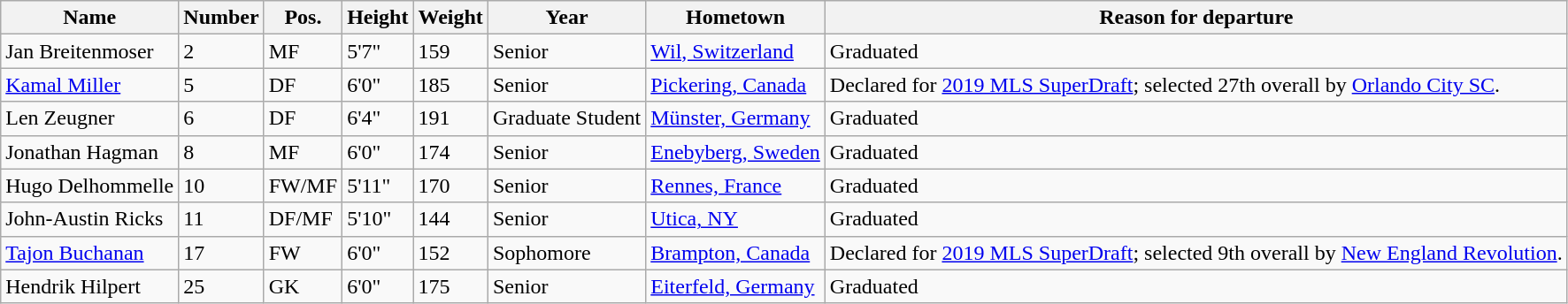<table class="wikitable sortable" border="1">
<tr>
<th>Name</th>
<th>Number</th>
<th>Pos.</th>
<th>Height</th>
<th>Weight</th>
<th>Year</th>
<th>Hometown</th>
<th class="unsortable">Reason for departure</th>
</tr>
<tr>
<td>Jan Breitenmoser</td>
<td>2</td>
<td>MF</td>
<td>5'7"</td>
<td>159</td>
<td>Senior</td>
<td><a href='#'>Wil, Switzerland</a></td>
<td>Graduated</td>
</tr>
<tr>
<td><a href='#'>Kamal Miller</a></td>
<td>5</td>
<td>DF</td>
<td>6'0"</td>
<td>185</td>
<td>Senior</td>
<td><a href='#'>Pickering, Canada</a></td>
<td>Declared for <a href='#'>2019 MLS SuperDraft</a>; selected 27th overall by <a href='#'>Orlando City SC</a>.</td>
</tr>
<tr>
<td>Len Zeugner</td>
<td>6</td>
<td>DF</td>
<td>6'4"</td>
<td>191</td>
<td>Graduate Student</td>
<td><a href='#'>Münster, Germany</a></td>
<td>Graduated</td>
</tr>
<tr>
<td>Jonathan Hagman</td>
<td>8</td>
<td>MF</td>
<td>6'0"</td>
<td>174</td>
<td>Senior</td>
<td><a href='#'>Enebyberg, Sweden</a></td>
<td>Graduated</td>
</tr>
<tr>
<td>Hugo Delhommelle</td>
<td>10</td>
<td>FW/MF</td>
<td>5'11"</td>
<td>170</td>
<td>Senior</td>
<td><a href='#'>Rennes, France</a></td>
<td>Graduated</td>
</tr>
<tr>
<td>John-Austin Ricks</td>
<td>11</td>
<td>DF/MF</td>
<td>5'10"</td>
<td>144</td>
<td>Senior</td>
<td><a href='#'>Utica, NY</a></td>
<td>Graduated</td>
</tr>
<tr>
<td><a href='#'>Tajon Buchanan</a></td>
<td>17</td>
<td>FW</td>
<td>6'0"</td>
<td>152</td>
<td>Sophomore</td>
<td><a href='#'>Brampton, Canada</a></td>
<td>Declared for <a href='#'>2019 MLS SuperDraft</a>; selected 9th overall by <a href='#'>New England Revolution</a>.</td>
</tr>
<tr>
<td>Hendrik Hilpert</td>
<td>25</td>
<td>GK</td>
<td>6'0"</td>
<td>175</td>
<td>Senior</td>
<td><a href='#'>Eiterfeld, Germany</a></td>
<td>Graduated</td>
</tr>
</table>
